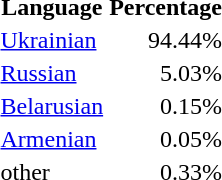<table class="standard">
<tr>
<th>Language</th>
<th>Percentage</th>
</tr>
<tr>
<td><a href='#'>Ukrainian</a></td>
<td align="right">94.44%</td>
</tr>
<tr>
<td><a href='#'>Russian</a></td>
<td align="right">5.03%</td>
</tr>
<tr>
<td><a href='#'>Belarusian</a></td>
<td align="right">0.15%</td>
</tr>
<tr>
<td><a href='#'>Armenian</a></td>
<td align="right">0.05%</td>
</tr>
<tr>
<td>other</td>
<td align="right">0.33%</td>
</tr>
</table>
